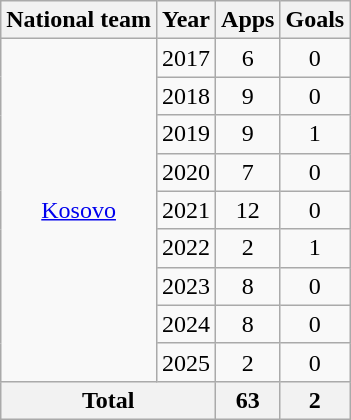<table class="wikitable" style="text-align:center">
<tr>
<th>National team</th>
<th>Year</th>
<th>Apps</th>
<th>Goals</th>
</tr>
<tr>
<td rowspan="9"><a href='#'>Kosovo</a></td>
<td>2017</td>
<td>6</td>
<td>0</td>
</tr>
<tr>
<td>2018</td>
<td>9</td>
<td>0</td>
</tr>
<tr>
<td>2019</td>
<td>9</td>
<td>1</td>
</tr>
<tr>
<td>2020</td>
<td>7</td>
<td>0</td>
</tr>
<tr>
<td>2021</td>
<td>12</td>
<td>0</td>
</tr>
<tr>
<td>2022</td>
<td>2</td>
<td>1</td>
</tr>
<tr>
<td>2023</td>
<td>8</td>
<td>0</td>
</tr>
<tr>
<td>2024</td>
<td>8</td>
<td>0</td>
</tr>
<tr>
<td>2025</td>
<td>2</td>
<td>0</td>
</tr>
<tr>
<th colspan="2">Total</th>
<th>63</th>
<th>2</th>
</tr>
</table>
